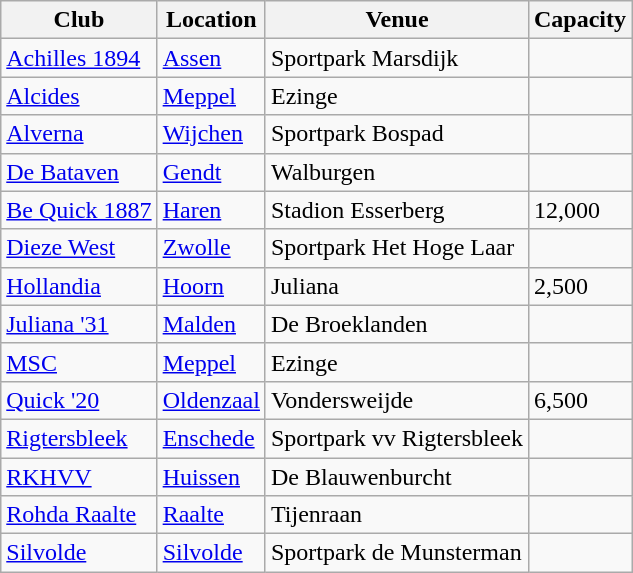<table class="wikitable sortable">
<tr>
<th>Club</th>
<th>Location</th>
<th>Venue</th>
<th>Capacity</th>
</tr>
<tr>
<td><a href='#'>Achilles 1894</a></td>
<td><a href='#'>Assen</a></td>
<td>Sportpark Marsdijk</td>
<td></td>
</tr>
<tr>
<td><a href='#'>Alcides</a></td>
<td><a href='#'>Meppel</a></td>
<td>Ezinge</td>
<td></td>
</tr>
<tr>
<td><a href='#'>Alverna</a></td>
<td><a href='#'>Wijchen</a></td>
<td>Sportpark Bospad</td>
<td></td>
</tr>
<tr>
<td><a href='#'>De Bataven</a></td>
<td><a href='#'>Gendt</a></td>
<td>Walburgen</td>
<td></td>
</tr>
<tr>
<td><a href='#'>Be Quick 1887</a></td>
<td><a href='#'>Haren</a></td>
<td>Stadion Esserberg</td>
<td>12,000</td>
</tr>
<tr>
<td><a href='#'>Dieze West</a></td>
<td><a href='#'>Zwolle</a></td>
<td>Sportpark Het Hoge Laar</td>
<td></td>
</tr>
<tr>
<td><a href='#'>Hollandia</a></td>
<td><a href='#'>Hoorn</a></td>
<td>Juliana</td>
<td>2,500</td>
</tr>
<tr>
<td><a href='#'>Juliana '31</a></td>
<td><a href='#'>Malden</a></td>
<td>De Broeklanden</td>
<td></td>
</tr>
<tr>
<td><a href='#'>MSC</a></td>
<td><a href='#'>Meppel</a></td>
<td>Ezinge</td>
<td></td>
</tr>
<tr>
<td><a href='#'>Quick '20</a></td>
<td><a href='#'>Oldenzaal</a></td>
<td>Vondersweijde</td>
<td>6,500</td>
</tr>
<tr>
<td><a href='#'>Rigtersbleek</a></td>
<td><a href='#'>Enschede</a></td>
<td>Sportpark vv Rigtersbleek</td>
<td></td>
</tr>
<tr>
<td><a href='#'>RKHVV</a></td>
<td><a href='#'>Huissen</a></td>
<td>De Blauwenburcht</td>
<td></td>
</tr>
<tr>
<td><a href='#'>Rohda Raalte</a></td>
<td><a href='#'>Raalte</a></td>
<td>Tijenraan</td>
<td></td>
</tr>
<tr>
<td><a href='#'>Silvolde</a></td>
<td><a href='#'>Silvolde</a></td>
<td>Sportpark de Munsterman</td>
<td></td>
</tr>
</table>
